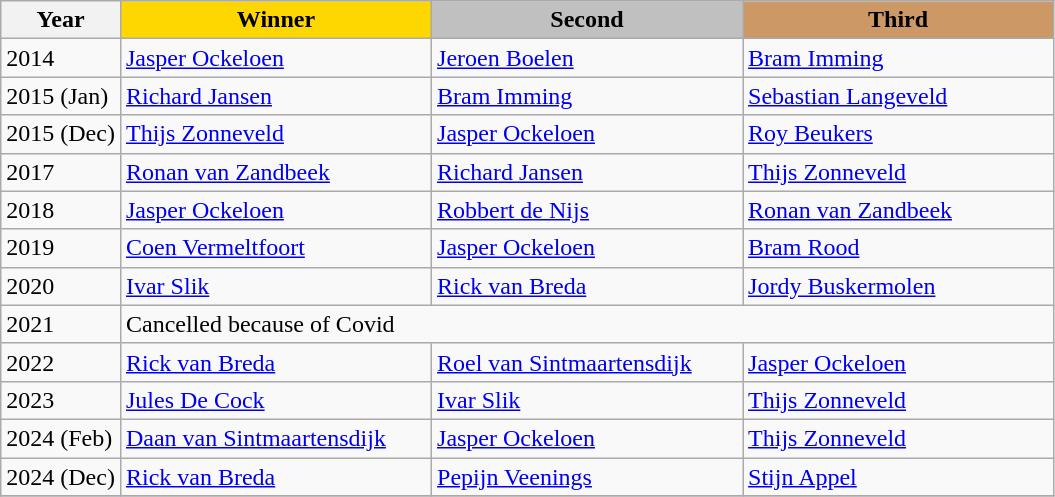<table class="wikitable sortable">
<tr>
<th>Year</th>
<th scope=col colspan=1 style="width:200px; background: gold;">Winner</th>
<th scope=col colspan=1 style="width:200px; background: silver;">Second</th>
<th scope=col colspan=1 style="width:200px; background: #cc9966;">Third</th>
</tr>
<tr>
<td>2014</td>
<td><a href='#'>Jasper Ockeloen</a></td>
<td><a href='#'>Jeroen Boelen</a></td>
<td><a href='#'>Bram Imming</a></td>
</tr>
<tr>
<td>2015 (Jan)</td>
<td><a href='#'>Richard Jansen</a></td>
<td><a href='#'>Bram Imming</a></td>
<td><a href='#'>Sebastian Langeveld</a></td>
</tr>
<tr>
<td>2015 (Dec)</td>
<td><a href='#'>Thijs Zonneveld</a></td>
<td><a href='#'>Jasper Ockeloen</a></td>
<td><a href='#'>Roy Beukers</a></td>
</tr>
<tr>
<td>2017</td>
<td><a href='#'>Ronan van Zandbeek</a></td>
<td><a href='#'>Richard Jansen</a></td>
<td><a href='#'>Thijs Zonneveld</a></td>
</tr>
<tr>
<td>2018</td>
<td><a href='#'>Jasper Ockeloen</a></td>
<td><a href='#'>Robbert de Nijs</a></td>
<td><a href='#'>Ronan van Zandbeek</a></td>
</tr>
<tr>
<td>2019</td>
<td><a href='#'>Coen Vermeltfoort</a></td>
<td><a href='#'>Jasper Ockeloen</a></td>
<td><a href='#'>Bram Rood</a></td>
</tr>
<tr>
<td>2020</td>
<td><a href='#'>Ivar Slik</a></td>
<td><a href='#'>Rick van Breda</a></td>
<td><a href='#'>Jordy Buskermolen</a></td>
</tr>
<tr>
<td>2021</td>
<td colspan="3">Cancelled because of Covid</td>
</tr>
<tr>
<td>2022</td>
<td><a href='#'>Rick van Breda</a></td>
<td><a href='#'>Roel van Sintmaartensdijk</a></td>
<td><a href='#'>Jasper Ockeloen</a></td>
</tr>
<tr>
<td>2023</td>
<td><a href='#'>Jules De Cock</a></td>
<td><a href='#'>Ivar Slik</a></td>
<td><a href='#'>Thijs Zonneveld</a></td>
</tr>
<tr>
<td>2024 (Feb)</td>
<td><a href='#'>Daan van Sintmaartensdijk</a></td>
<td><a href='#'>Jasper Ockeloen</a></td>
<td><a href='#'>Thijs Zonneveld</a></td>
</tr>
<tr>
<td>2024 (Dec)</td>
<td><a href='#'>Rick van Breda</a></td>
<td><a href='#'>Pepijn Veenings</a></td>
<td><a href='#'>Stijn Appel</a></td>
</tr>
<tr>
</tr>
</table>
